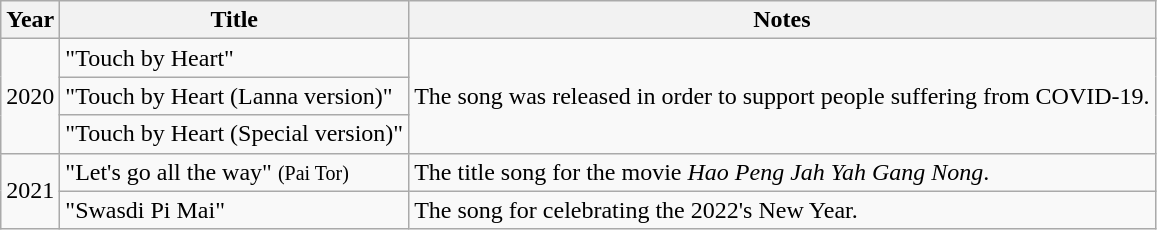<table class="wikitable sortable">
<tr>
<th>Year</th>
<th>Title</th>
<th class="unsortable">Notes</th>
</tr>
<tr>
<td rowspan="3">2020</td>
<td>"Touch by Heart"</td>
<td rowspan="3">The song was released in order to support people suffering from COVID-19.</td>
</tr>
<tr>
<td>"Touch by Heart (Lanna version)"</td>
</tr>
<tr>
<td>"Touch by Heart (Special version)"</td>
</tr>
<tr>
<td rowspan="2">2021</td>
<td>"Let's go all the way" <small>(Pai Tor)</small></td>
<td>The title song for the movie <em>Hao Peng Jah Yah Gang Nong</em>.</td>
</tr>
<tr>
<td>"Swasdi Pi Mai"</td>
<td>The song for celebrating the 2022's New Year.</td>
</tr>
</table>
